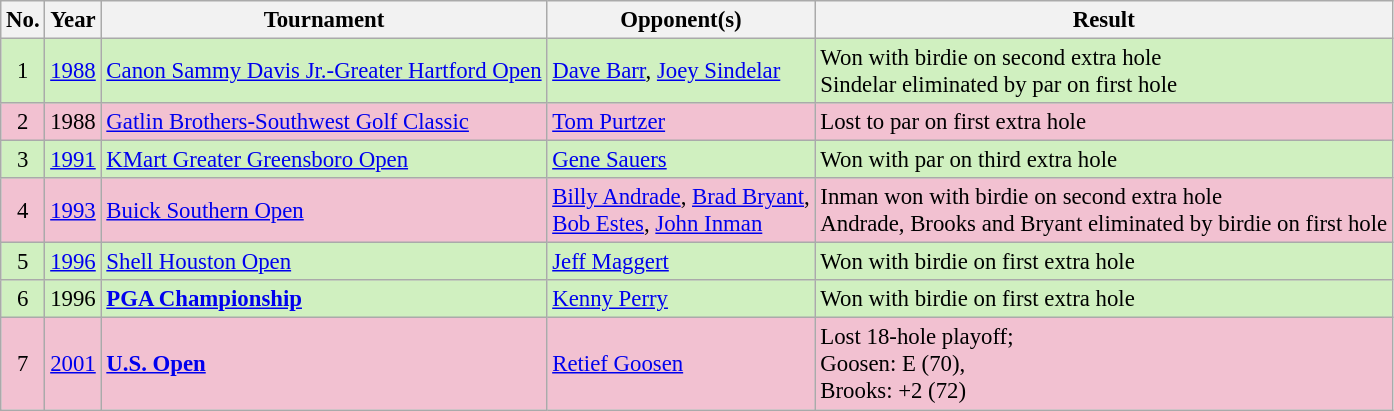<table class="wikitable" style="font-size:95%;">
<tr>
<th>No.</th>
<th>Year</th>
<th>Tournament</th>
<th>Opponent(s)</th>
<th>Result</th>
</tr>
<tr style="background:#D0F0C0;">
<td align=center>1</td>
<td><a href='#'>1988</a></td>
<td><a href='#'>Canon Sammy Davis Jr.-Greater Hartford Open</a></td>
<td> <a href='#'>Dave Barr</a>,  <a href='#'>Joey Sindelar</a></td>
<td>Won with birdie on second extra hole<br>Sindelar eliminated by par on first hole</td>
</tr>
<tr style="background:#F2C1D1;">
<td align=center>2</td>
<td>1988</td>
<td><a href='#'>Gatlin Brothers-Southwest Golf Classic</a></td>
<td> <a href='#'>Tom Purtzer</a></td>
<td>Lost to par on first extra hole</td>
</tr>
<tr style="background:#D0F0C0;">
<td align=center>3</td>
<td><a href='#'>1991</a></td>
<td><a href='#'>KMart Greater Greensboro Open</a></td>
<td> <a href='#'>Gene Sauers</a></td>
<td>Won with par on third extra hole</td>
</tr>
<tr style="background:#F2C1D1;">
<td align=center>4</td>
<td><a href='#'>1993</a></td>
<td><a href='#'>Buick Southern Open</a></td>
<td> <a href='#'>Billy Andrade</a>,  <a href='#'>Brad Bryant</a>,<br> <a href='#'>Bob Estes</a>,  <a href='#'>John Inman</a></td>
<td>Inman won with birdie on second extra hole<br>Andrade, Brooks and Bryant eliminated by birdie on first hole</td>
</tr>
<tr style="background:#D0F0C0;">
<td align=center>5</td>
<td><a href='#'>1996</a></td>
<td><a href='#'>Shell Houston Open</a></td>
<td> <a href='#'>Jeff Maggert</a></td>
<td>Won with birdie on first extra hole</td>
</tr>
<tr style="background:#D0F0C0;">
<td align=center>6</td>
<td>1996</td>
<td><strong><a href='#'>PGA Championship</a></strong></td>
<td> <a href='#'>Kenny Perry</a></td>
<td>Won with birdie on first extra hole</td>
</tr>
<tr style="background:#F2C1D1;">
<td align=center>7</td>
<td><a href='#'>2001</a></td>
<td><strong><a href='#'>U.S. Open</a></strong></td>
<td> <a href='#'>Retief Goosen</a></td>
<td>Lost 18-hole playoff;<br>Goosen: E (70),<br>Brooks: +2 (72)</td>
</tr>
</table>
